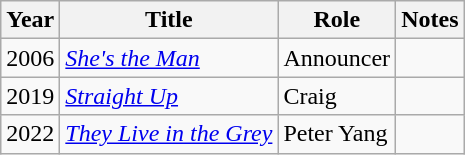<table class="wikitable sortable">
<tr>
<th>Year</th>
<th>Title</th>
<th>Role</th>
<th class="unsortable">Notes</th>
</tr>
<tr>
<td>2006</td>
<td><em><a href='#'>She's the Man</a></em></td>
<td>Announcer</td>
<td></td>
</tr>
<tr>
<td>2019</td>
<td><em><a href='#'>Straight Up</a></em></td>
<td>Craig</td>
<td></td>
</tr>
<tr>
<td>2022</td>
<td><em><a href='#'>They Live in the Grey</a></em></td>
<td>Peter Yang</td>
<td></td>
</tr>
</table>
